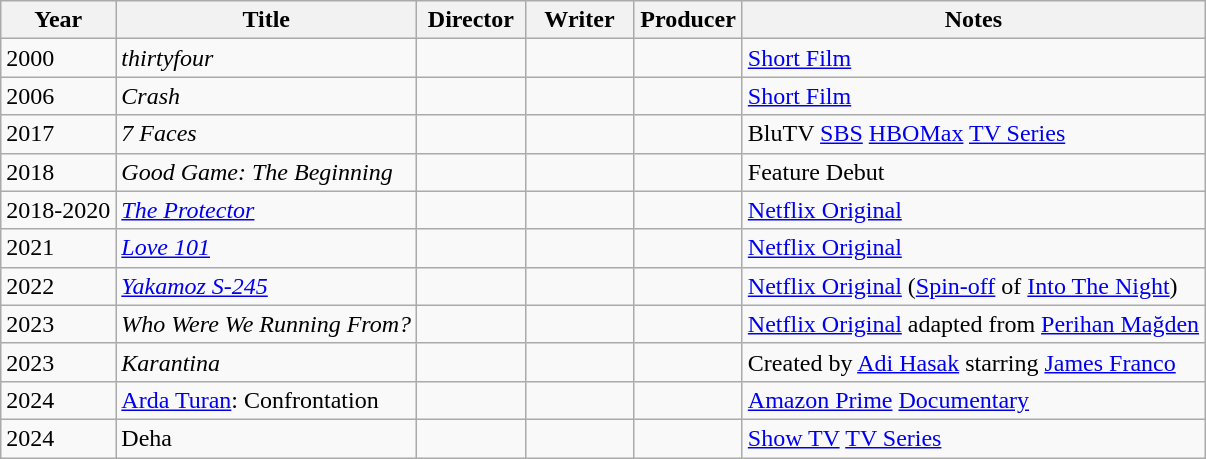<table class="wikitable">
<tr>
<th>Year</th>
<th>Title</th>
<th width="65">Director</th>
<th width="65">Writer</th>
<th width="65">Producer</th>
<th>Notes</th>
</tr>
<tr>
<td>2000</td>
<td><em>thirtyfour</em></td>
<td></td>
<td></td>
<td></td>
<td><a href='#'>Short Film</a></td>
</tr>
<tr>
<td>2006</td>
<td><em>Crash</em></td>
<td></td>
<td></td>
<td></td>
<td><a href='#'>Short Film</a></td>
</tr>
<tr>
<td>2017</td>
<td><em>7 Faces</em></td>
<td></td>
<td></td>
<td></td>
<td>BluTV <a href='#'>SBS</a> <a href='#'>HBOMax</a> <a href='#'>TV Series</a></td>
</tr>
<tr>
<td>2018</td>
<td><em>Good Game: The Beginning</em></td>
<td></td>
<td></td>
<td></td>
<td>Feature Debut</td>
</tr>
<tr>
<td>2018-2020</td>
<td><em><a href='#'>The Protector</a></em></td>
<td></td>
<td></td>
<td></td>
<td><a href='#'>Netflix Original</a></td>
</tr>
<tr>
<td>2021</td>
<td><em><a href='#'>Love 101</a></em></td>
<td></td>
<td></td>
<td></td>
<td><a href='#'>Netflix Original</a></td>
</tr>
<tr>
<td>2022</td>
<td><em><a href='#'>Yakamoz S-245</a></em></td>
<td></td>
<td></td>
<td></td>
<td><a href='#'>Netflix Original</a> (<a href='#'>Spin-off</a> of <a href='#'>Into The Night</a>)</td>
</tr>
<tr>
<td>2023</td>
<td><em>Who Were We Running From?</em></td>
<td></td>
<td></td>
<td></td>
<td><a href='#'>Netflix Original</a> adapted from <a href='#'>Perihan Mağden</a></td>
</tr>
<tr>
<td>2023</td>
<td><em>Karantina</em></td>
<td></td>
<td></td>
<td></td>
<td>Created by <a href='#'>Adi Hasak</a> starring <a href='#'>James Franco</a></td>
</tr>
<tr>
<td>2024</td>
<td><a href='#'>Arda Turan</a>: Confrontation</td>
<td></td>
<td></td>
<td></td>
<td><a href='#'>Amazon Prime</a> <a href='#'>Documentary</a></td>
</tr>
<tr>
<td>2024</td>
<td>Deha</td>
<td></td>
<td></td>
<td></td>
<td><a href='#'>Show TV</a> <a href='#'>TV Series</a></td>
</tr>
</table>
